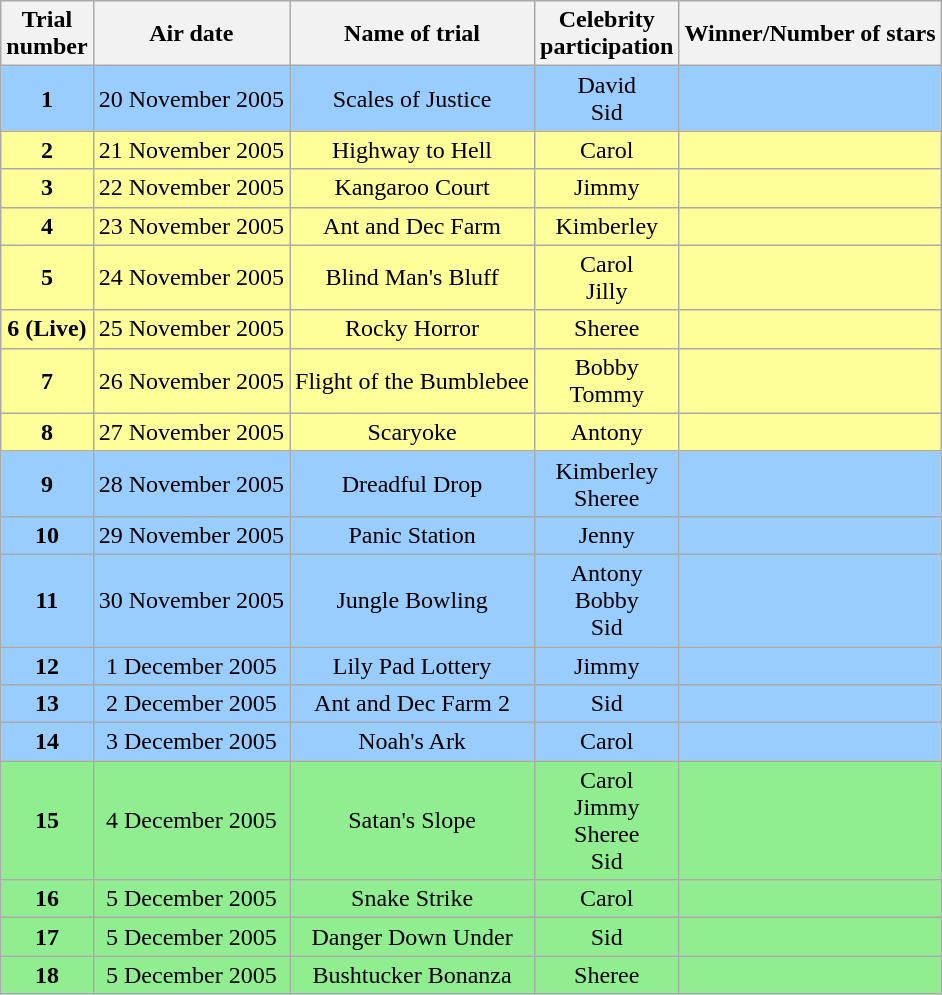<table class=wikitable style="text-align:center">
<tr>
<th scope="col">Trial<br>number</th>
<th scope="col">Air date</th>
<th scope="col">Name of trial</th>
<th scope="col">Celebrity<br>participation</th>
<th scope="col">Winner/Number of stars</th>
</tr>
<tr bgcolor=#99ccff>
<td><strong>1</strong></td>
<td>20 November 2005</td>
<td>Scales of Justice</td>
<td>David <br> Sid</td>
<td></td>
</tr>
<tr style="background:#ff9;">
<td><strong>2</strong></td>
<td>21 November 2005</td>
<td>Highway to Hell</td>
<td>Carol</td>
<td></td>
</tr>
<tr style="background:#ff9;">
<td><strong>3</strong></td>
<td>22 November 2005</td>
<td>Kangaroo Court</td>
<td>Jimmy</td>
<td></td>
</tr>
<tr style="background:#ff9;">
<td><strong>4</strong></td>
<td>23 November 2005</td>
<td>Ant and Dec Farm</td>
<td>Kimberley</td>
<td></td>
</tr>
<tr style="background:#ff9;">
<td><strong>5</strong></td>
<td>24 November 2005</td>
<td>Blind Man's Bluff</td>
<td>Carol <br> Jilly</td>
<td></td>
</tr>
<tr style="background:#ff9;">
<td><strong>6 (Live)</strong></td>
<td>25 November 2005</td>
<td>Rocky Horror</td>
<td>Sheree</td>
<td></td>
</tr>
<tr style="background:#ff9;">
<td><strong>7</strong></td>
<td>26 November 2005</td>
<td>Flight of the Bumblebee</td>
<td>Bobby <br> Tommy</td>
<td></td>
</tr>
<tr style="background:#ff9;">
<td><strong>8</strong></td>
<td>27 November 2005</td>
<td>Scaryoke</td>
<td>Antony</td>
<td></td>
</tr>
<tr bgcolor=#99ccff>
<td><strong>9</strong></td>
<td>28 November 2005</td>
<td>Dreadful Drop</td>
<td>Kimberley <br> Sheree</td>
<td></td>
</tr>
<tr bgcolor=#99ccff>
<td><strong>10</strong></td>
<td>29 November 2005</td>
<td>Panic Station</td>
<td>Jenny</td>
<td></td>
</tr>
<tr bgcolor=#99ccff>
<td><strong>11</strong></td>
<td>30 November 2005</td>
<td>Jungle Bowling</td>
<td>Antony <br> Bobby <br> Sid</td>
<td></td>
</tr>
<tr bgcolor=#99ccff>
<td><strong>12</strong></td>
<td>1 December 2005</td>
<td>Lily Pad Lottery</td>
<td>Jimmy</td>
<td></td>
</tr>
<tr bgcolor=#99ccff>
<td><strong>13</strong></td>
<td>2 December 2005</td>
<td>Ant and Dec Farm 2</td>
<td>Sid</td>
<td></td>
</tr>
<tr bgcolor=#99ccff>
<td><strong>14</strong></td>
<td>3 December 2005</td>
<td>Noah's Ark</td>
<td>Carol</td>
<td></td>
</tr>
<tr>
<td style="background-color:lightgreen;"><strong>15</strong></td>
<td style="background-color:lightgreen;">4 December 2005</td>
<td style="background-color:lightgreen;">Satan's Slope</td>
<td style="background-color:lightgreen;">Carol <br> Jimmy <br> Sheree <br> Sid</td>
<td style="background-color:lightgreen;"></td>
</tr>
<tr>
<td style="background-color:lightgreen;"><strong>16</strong></td>
<td style="background-color:lightgreen;">5 December 2005</td>
<td style="background-color:lightgreen;">Snake Strike</td>
<td style="background-color:lightgreen;">Carol</td>
<td style="background-color:lightgreen;"></td>
</tr>
<tr>
<td style="background-color:lightgreen;"><strong>17</strong></td>
<td style="background-color:lightgreen;">5 December 2005</td>
<td style="background-color:lightgreen;">Danger Down Under</td>
<td style="background-color:lightgreen;">Sid</td>
<td style="background-color:lightgreen;"></td>
</tr>
<tr>
<td style="background-color:lightgreen;"><strong>18</strong></td>
<td style="background-color:lightgreen;">5 December 2005</td>
<td style="background-color:lightgreen;">Bushtucker Bonanza</td>
<td style="background-color:lightgreen;">Sheree</td>
<td style="background-color:lightgreen;"></td>
</tr>
</table>
